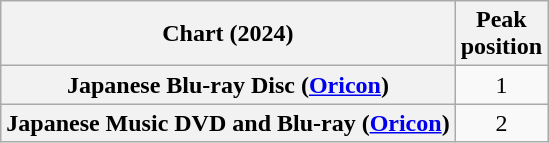<table class="wikitable sortable plainrowheaders" style="text-align:center">
<tr>
<th scope="col">Chart (2024)</th>
<th scope="col">Peak<br>position</th>
</tr>
<tr>
<th scope="row">Japanese Blu-ray Disc (<a href='#'>Oricon</a>)</th>
<td>1</td>
</tr>
<tr>
<th scope="row">Japanese Music DVD and Blu-ray (<a href='#'>Oricon</a>)</th>
<td>2</td>
</tr>
</table>
